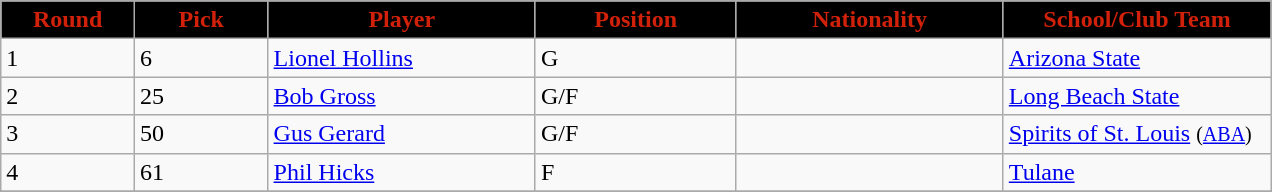<table class="wikitable sortable sortable">
<tr>
<th style="background:#000000; color:#D1210A"  width="10%">Round</th>
<th style="background:#000000; color:#D1210A"  width="10%">Pick</th>
<th style="background:#000000; color:#D1210A"  width="20%">Player</th>
<th style="background:#000000; color:#D1210A"  width="15%">Position</th>
<th style="background:#000000; color:#D1210A"  width="20%">Nationality</th>
<th style="background:#000000; color:#D1210A"  width="20%">School/Club Team</th>
</tr>
<tr>
<td>1</td>
<td>6</td>
<td><a href='#'>Lionel Hollins</a></td>
<td>G</td>
<td></td>
<td><a href='#'>Arizona State</a></td>
</tr>
<tr>
<td>2</td>
<td>25</td>
<td><a href='#'>Bob Gross</a></td>
<td>G/F</td>
<td></td>
<td><a href='#'>Long Beach State</a></td>
</tr>
<tr>
<td>3</td>
<td>50</td>
<td><a href='#'>Gus Gerard</a></td>
<td>G/F</td>
<td></td>
<td><a href='#'>Spirits of St. Louis</a> <small>(<a href='#'>ABA</a>)</small></td>
</tr>
<tr>
<td>4</td>
<td>61</td>
<td><a href='#'>Phil Hicks</a></td>
<td>F</td>
<td></td>
<td><a href='#'>Tulane</a></td>
</tr>
<tr>
</tr>
</table>
